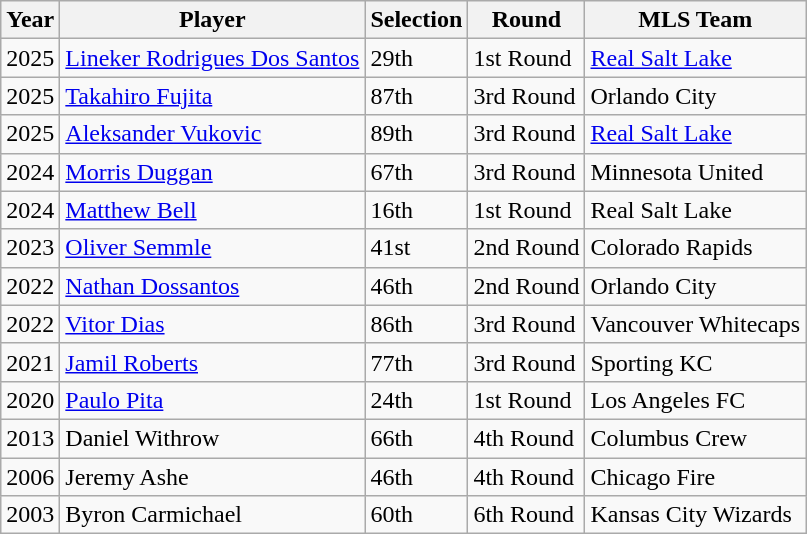<table class="wikitable">
<tr>
<th>Year</th>
<th>Player</th>
<th>Selection</th>
<th>Round</th>
<th>MLS Team</th>
</tr>
<tr>
<td>2025 </td>
<td><a href='#'>Lineker Rodrigues Dos Santos</a></td>
<td>29th</td>
<td>1st Round</td>
<td><a href='#'>Real Salt Lake</a></td>
</tr>
<tr>
<td>2025 </td>
<td><a href='#'>Takahiro Fujita</a></td>
<td>87th</td>
<td>3rd Round</td>
<td>Orlando City</td>
</tr>
<tr>
<td>2025 </td>
<td><a href='#'>Aleksander Vukovic</a></td>
<td>89th</td>
<td>3rd Round</td>
<td><a href='#'>Real Salt Lake</a></td>
</tr>
<tr>
<td>2024</td>
<td><a href='#'>Morris Duggan</a></td>
<td>67th</td>
<td>3rd Round</td>
<td>Minnesota United</td>
</tr>
<tr>
<td>2024</td>
<td><a href='#'>Matthew Bell</a></td>
<td>16th</td>
<td>1st Round</td>
<td>Real Salt Lake</td>
</tr>
<tr>
<td>2023</td>
<td><a href='#'>Oliver Semmle</a></td>
<td>41st</td>
<td>2nd Round</td>
<td>Colorado Rapids</td>
</tr>
<tr>
<td>2022</td>
<td><a href='#'>Nathan Dossantos</a></td>
<td>46th</td>
<td>2nd Round</td>
<td>Orlando City</td>
</tr>
<tr>
<td>2022</td>
<td><a href='#'>Vitor Dias</a></td>
<td>86th</td>
<td>3rd Round</td>
<td>Vancouver Whitecaps</td>
</tr>
<tr>
<td>2021</td>
<td><a href='#'>Jamil Roberts</a></td>
<td>77th</td>
<td>3rd Round</td>
<td>Sporting KC</td>
</tr>
<tr>
<td>2020</td>
<td><a href='#'>Paulo Pita</a></td>
<td>24th</td>
<td>1st Round</td>
<td>Los Angeles FC</td>
</tr>
<tr>
<td>2013</td>
<td>Daniel Withrow</td>
<td>66th</td>
<td>4th Round</td>
<td>Columbus Crew</td>
</tr>
<tr>
<td>2006</td>
<td>Jeremy Ashe</td>
<td>46th</td>
<td>4th Round</td>
<td>Chicago Fire</td>
</tr>
<tr>
<td>2003</td>
<td>Byron Carmichael</td>
<td>60th</td>
<td>6th Round</td>
<td>Kansas City Wizards</td>
</tr>
</table>
